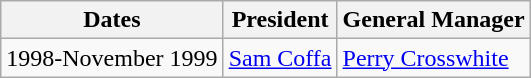<table class="wikitable">
<tr>
<th>Dates</th>
<th>President</th>
<th>General Manager</th>
</tr>
<tr>
<td>1998-November 1999</td>
<td><a href='#'>Sam Coffa</a></td>
<td><a href='#'>Perry Crosswhite</a></td>
</tr>
</table>
